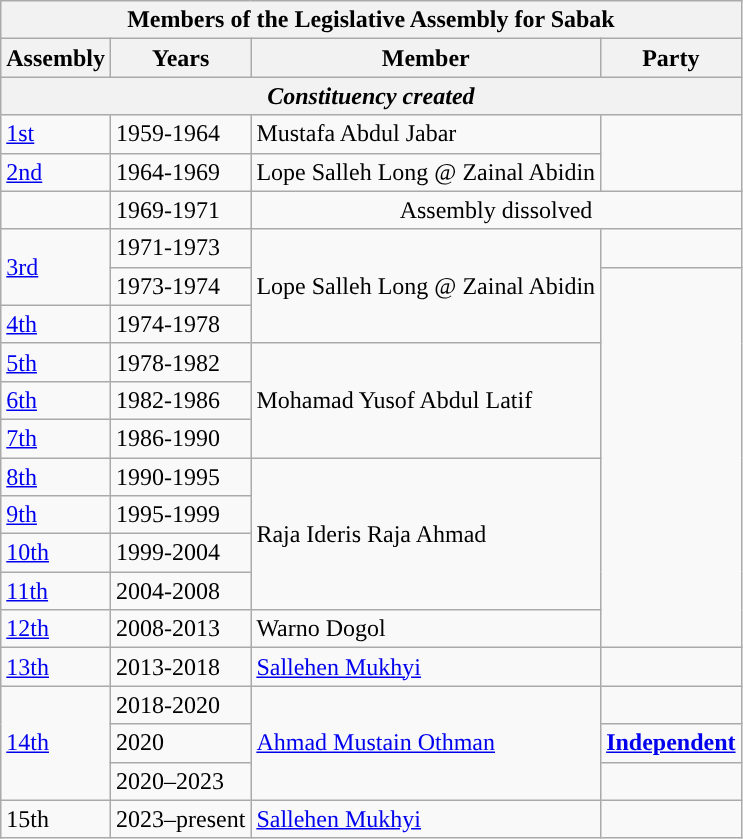<table class=wikitable>
<tr>
<th colspan=4>Members of the Legislative Assembly for Sabak</th>
</tr>
<tr>
<th>Assembly</th>
<th>Years</th>
<th>Member</th>
<th>Party</th>
</tr>
<tr>
<th colspan=4 align=center><em>Constituency created</em></th>
</tr>
<tr>
<td><a href='#'>1st</a></td>
<td>1959-1964</td>
<td>Mustafa Abdul Jabar</td>
<td rowspan=2></td>
</tr>
<tr>
<td><a href='#'>2nd</a></td>
<td>1964-1969</td>
<td>Lope Salleh Long @ Zainal Abidin</td>
</tr>
<tr>
<td></td>
<td>1969-1971</td>
<td colspan=2 align=center>Assembly dissolved</td>
</tr>
<tr>
<td rowspan=2><a href='#'>3rd</a></td>
<td>1971-1973</td>
<td rowspan=3>Lope Salleh Long @ Zainal Abidin</td>
<td></td>
</tr>
<tr>
<td>1973-1974</td>
<td rowspan=10></td>
</tr>
<tr>
<td><a href='#'>4th</a></td>
<td>1974-1978</td>
</tr>
<tr>
<td><a href='#'>5th</a></td>
<td>1978-1982</td>
<td rowspan=3>Mohamad Yusof Abdul Latif</td>
</tr>
<tr>
<td><a href='#'>6th</a></td>
<td>1982-1986</td>
</tr>
<tr>
<td><a href='#'>7th</a></td>
<td>1986-1990</td>
</tr>
<tr>
<td><a href='#'>8th</a></td>
<td>1990-1995</td>
<td rowspan=4>Raja Ideris Raja Ahmad</td>
</tr>
<tr>
<td><a href='#'>9th</a></td>
<td>1995-1999</td>
</tr>
<tr>
<td><a href='#'>10th</a></td>
<td>1999-2004</td>
</tr>
<tr>
<td><a href='#'>11th</a></td>
<td>2004-2008</td>
</tr>
<tr>
<td><a href='#'>12th</a></td>
<td>2008-2013</td>
<td>Warno Dogol</td>
</tr>
<tr>
<td><a href='#'>13th</a></td>
<td>2013-2018</td>
<td><a href='#'>Sallehen Mukhyi</a></td>
<td></td>
</tr>
<tr>
<td rowspan="3"><a href='#'>14th</a></td>
<td>2018-2020</td>
<td rowspan="3"><a href='#'>Ahmad Mustain Othman</a></td>
<td></td>
</tr>
<tr>
<td>2020</td>
<td><strong><a href='#'>Independent</a></strong></td>
</tr>
<tr>
<td>2020–2023</td>
<td></td>
</tr>
<tr>
<td>15th</td>
<td>2023–present</td>
<td><a href='#'>Sallehen Mukhyi</a></td>
<td></td>
</tr>
</table>
